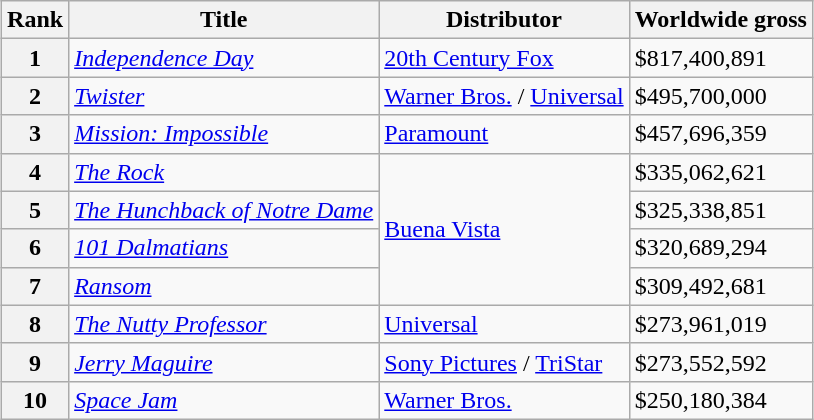<table class="wikitable sortable" style="margin:auto; margin:auto;">
<tr>
<th>Rank</th>
<th>Title</th>
<th>Distributor</th>
<th>Worldwide gross</th>
</tr>
<tr>
<th style="text-align:center;">1</th>
<td><em><a href='#'>Independence Day</a></em></td>
<td><a href='#'>20th Century Fox</a></td>
<td>$817,400,891</td>
</tr>
<tr>
<th style="text-align:center;">2</th>
<td><em><a href='#'>Twister</a></em></td>
<td><a href='#'>Warner Bros.</a> / <a href='#'>Universal</a></td>
<td>$495,700,000</td>
</tr>
<tr>
<th style="text-align:center;">3</th>
<td><em><a href='#'>Mission: Impossible</a></em></td>
<td><a href='#'>Paramount</a></td>
<td>$457,696,359</td>
</tr>
<tr>
<th style="text-align:center;">4</th>
<td><em><a href='#'>The Rock</a></em></td>
<td rowspan="4"><a href='#'>Buena Vista</a></td>
<td>$335,062,621</td>
</tr>
<tr>
<th style="text-align:center;">5</th>
<td><em><a href='#'>The Hunchback of Notre Dame</a></em></td>
<td>$325,338,851</td>
</tr>
<tr>
<th style="text-align:center;">6</th>
<td><em><a href='#'>101 Dalmatians</a></em></td>
<td>$320,689,294</td>
</tr>
<tr>
<th style="text-align:center;">7</th>
<td><em><a href='#'>Ransom</a></em></td>
<td>$309,492,681</td>
</tr>
<tr>
<th style="text-align:center;">8</th>
<td><em><a href='#'>The Nutty Professor</a></em></td>
<td><a href='#'>Universal</a></td>
<td>$273,961,019</td>
</tr>
<tr>
<th style="text-align:center;">9</th>
<td><em><a href='#'>Jerry Maguire</a></em></td>
<td><a href='#'>Sony Pictures</a> / <a href='#'>TriStar</a></td>
<td>$273,552,592</td>
</tr>
<tr>
<th style="text-align:center;">10</th>
<td><em><a href='#'>Space Jam</a></em></td>
<td><a href='#'>Warner Bros.</a></td>
<td>$250,180,384</td>
</tr>
</table>
